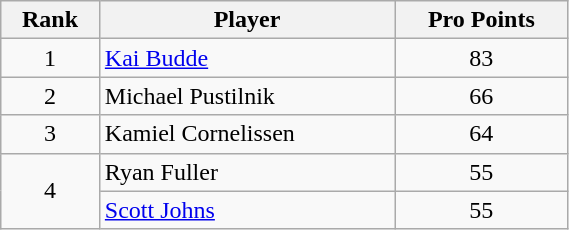<table class="wikitable" width=30%>
<tr>
<th>Rank</th>
<th>Player</th>
<th>Pro Points</th>
</tr>
<tr>
<td align=center>1</td>
<td> <a href='#'>Kai Budde</a></td>
<td align=center>83</td>
</tr>
<tr>
<td align=center>2</td>
<td> Michael Pustilnik</td>
<td align=center>66</td>
</tr>
<tr>
<td align=center>3</td>
<td> Kamiel Cornelissen</td>
<td align=center>64</td>
</tr>
<tr>
<td align=center rowspan=2>4</td>
<td> Ryan Fuller</td>
<td align=center>55</td>
</tr>
<tr>
<td> <a href='#'>Scott Johns</a></td>
<td align=center>55</td>
</tr>
</table>
